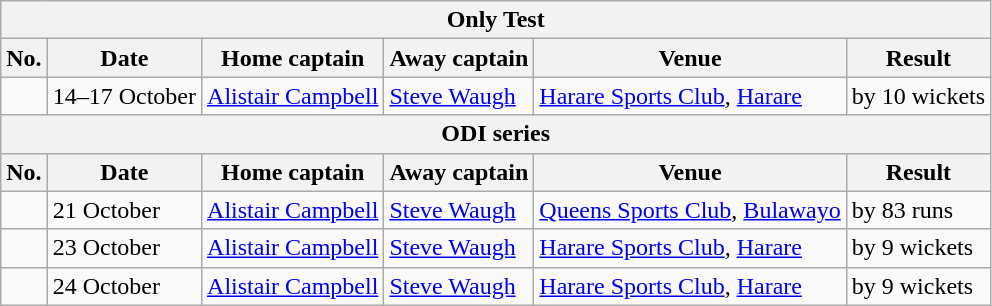<table class="wikitable">
<tr>
<th colspan="9">Only Test</th>
</tr>
<tr>
<th>No.</th>
<th>Date</th>
<th>Home captain</th>
<th>Away captain</th>
<th>Venue</th>
<th>Result</th>
</tr>
<tr>
<td></td>
<td>14–17 October</td>
<td><a href='#'>Alistair Campbell</a></td>
<td><a href='#'>Steve Waugh</a></td>
<td><a href='#'>Harare Sports Club</a>, <a href='#'>Harare</a></td>
<td> by 10 wickets</td>
</tr>
<tr>
<th colspan="9">ODI series</th>
</tr>
<tr>
<th>No.</th>
<th>Date</th>
<th>Home captain</th>
<th>Away captain</th>
<th>Venue</th>
<th>Result</th>
</tr>
<tr>
<td></td>
<td>21 October</td>
<td><a href='#'>Alistair Campbell</a></td>
<td><a href='#'>Steve Waugh</a></td>
<td><a href='#'>Queens Sports Club</a>, <a href='#'>Bulawayo</a></td>
<td> by 83 runs</td>
</tr>
<tr>
<td></td>
<td>23 October</td>
<td><a href='#'>Alistair Campbell</a></td>
<td><a href='#'>Steve Waugh</a></td>
<td><a href='#'>Harare Sports Club</a>, <a href='#'>Harare</a></td>
<td> by 9 wickets</td>
</tr>
<tr>
<td></td>
<td>24 October</td>
<td><a href='#'>Alistair Campbell</a></td>
<td><a href='#'>Steve Waugh</a></td>
<td><a href='#'>Harare Sports Club</a>, <a href='#'>Harare</a></td>
<td> by 9 wickets</td>
</tr>
</table>
